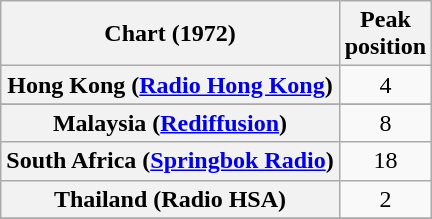<table class="wikitable sortable plainrowheaders" style="text-align:center">
<tr>
<th>Chart (1972)</th>
<th>Peak<br>position</th>
</tr>
<tr>
<th scope="row">Hong Kong (<a href='#'>Radio Hong Kong</a>)</th>
<td>4</td>
</tr>
<tr>
</tr>
<tr>
<th scope="row">Malaysia (<a href='#'>Rediffusion</a>)</th>
<td>8</td>
</tr>
<tr>
<th scope="row">South Africa (<a href='#'>Springbok Radio</a>)</th>
<td>18</td>
</tr>
<tr>
<th scope="row">Thailand (Radio HSA)</th>
<td>2</td>
</tr>
<tr>
</tr>
</table>
